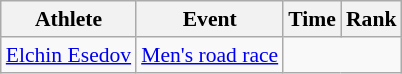<table class=wikitable style=font-size:90%;text-align:center>
<tr>
<th>Athlete</th>
<th>Event</th>
<th>Time</th>
<th>Rank</th>
</tr>
<tr>
<td align=left><a href='#'>Elchin Esedov</a></td>
<td align=left><a href='#'>Men's road race</a></td>
<td colspan=2></td>
</tr>
</table>
